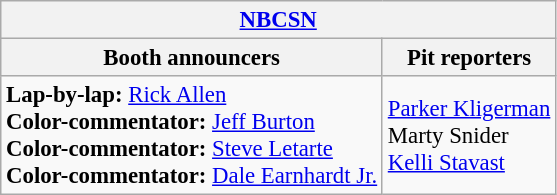<table class="wikitable" style="font-size: 95%">
<tr>
<th colspan="2"><a href='#'>NBCSN</a></th>
</tr>
<tr>
<th>Booth announcers</th>
<th>Pit reporters</th>
</tr>
<tr>
<td><strong>Lap-by-lap:</strong> <a href='#'>Rick Allen</a><br><strong>Color-commentator:</strong> <a href='#'>Jeff Burton</a><br><strong>Color-commentator:</strong> <a href='#'>Steve Letarte</a><br><strong>Color-commentator:</strong> <a href='#'>Dale Earnhardt Jr.</a></td>
<td><a href='#'>Parker Kligerman</a><br>Marty Snider<br><a href='#'>Kelli Stavast</a></td>
</tr>
</table>
